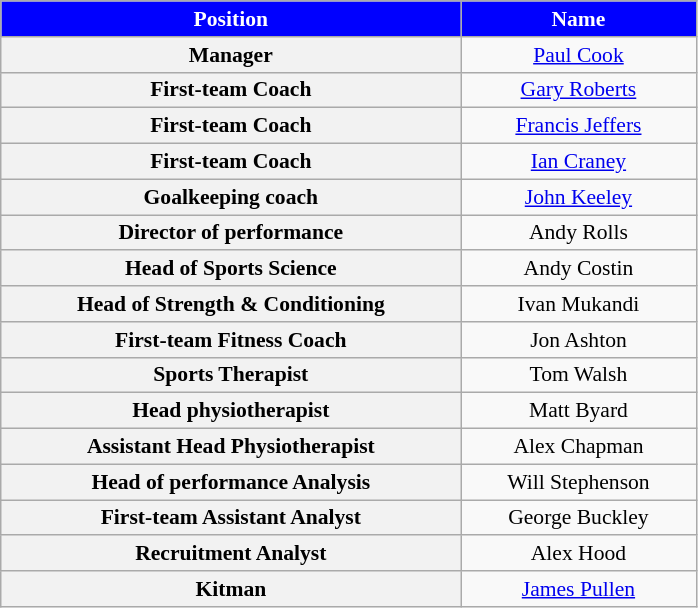<table class="wikitable"  style="text-align:center; font-size:90%; ">
<tr>
<th style="background:blue; color:white; width:300px;">Position</th>
<th style="background:blue; color:white; width:150px;">Name</th>
</tr>
<tr>
<th scope=row>Manager</th>
<td> <a href='#'>Paul Cook</a></td>
</tr>
<tr>
<th scope=row>First-team Coach</th>
<td> <a href='#'>Gary Roberts</a></td>
</tr>
<tr>
<th scope=row>First-team Coach</th>
<td> <a href='#'>Francis Jeffers</a></td>
</tr>
<tr>
<th scope=row>First-team Coach</th>
<td> <a href='#'>Ian Craney</a></td>
</tr>
<tr>
<th scope=row>Goalkeeping coach</th>
<td> <a href='#'>John Keeley</a></td>
</tr>
<tr>
<th scope=row>Director of performance</th>
<td> Andy Rolls</td>
</tr>
<tr>
<th scope=row>Head of Sports Science</th>
<td> Andy Costin</td>
</tr>
<tr>
<th scope=row>Head of Strength & Conditioning</th>
<td> Ivan Mukandi</td>
</tr>
<tr>
<th scope=row>First-team Fitness Coach</th>
<td> Jon Ashton</td>
</tr>
<tr>
<th scope=row>Sports Therapist</th>
<td> Tom Walsh</td>
</tr>
<tr>
<th scope=row>Head physiotherapist</th>
<td> Matt Byard</td>
</tr>
<tr>
<th scope=row>Assistant Head Physiotherapist</th>
<td> Alex Chapman</td>
</tr>
<tr>
<th scope=row>Head of performance Analysis</th>
<td> Will Stephenson</td>
</tr>
<tr>
<th scope=row>First-team Assistant Analyst</th>
<td> George Buckley</td>
</tr>
<tr>
<th scope=row>Recruitment Analyst</th>
<td> Alex Hood</td>
</tr>
<tr>
<th scope=row>Kitman</th>
<td> <a href='#'>James Pullen</a></td>
</tr>
</table>
